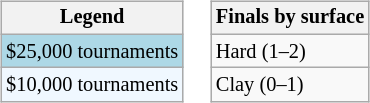<table>
<tr valign=top>
<td><br><table class=wikitable style="font-size:85%">
<tr>
<th>Legend</th>
</tr>
<tr style="background:lightblue;">
<td>$25,000 tournaments</td>
</tr>
<tr style="background:#f0f8ff;">
<td>$10,000 tournaments</td>
</tr>
</table>
</td>
<td><br><table class=wikitable style="font-size:85%">
<tr>
<th>Finals by surface</th>
</tr>
<tr>
<td>Hard (1–2)</td>
</tr>
<tr>
<td>Clay (0–1)</td>
</tr>
</table>
</td>
</tr>
</table>
